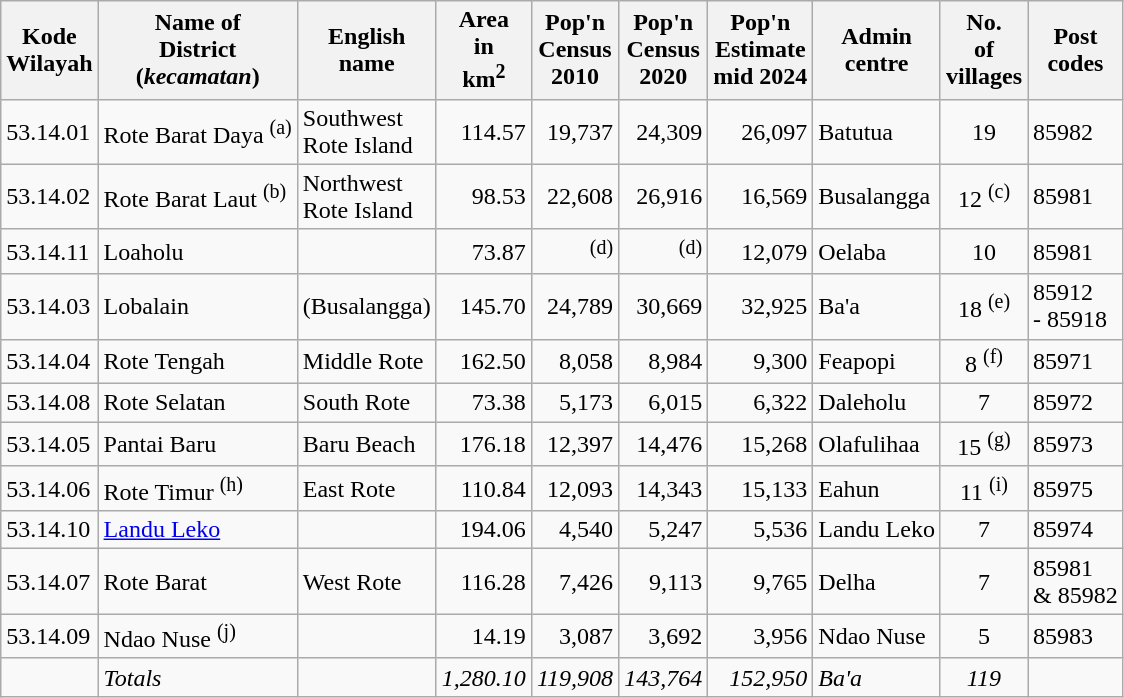<table class="sortable wikitable">
<tr>
<th>Kode <br>Wilayah</th>
<th>Name of<br>District<br>(<em>kecamatan</em>)</th>
<th>English<br>name</th>
<th>Area <br>in <br>km<sup>2</sup></th>
<th>Pop'n<br>Census<br>2010</th>
<th>Pop'n<br>Census<br>2020</th>
<th>Pop'n<br>Estimate<br>mid 2024</th>
<th>Admin <br> centre</th>
<th>No.<br>of<br>villages</th>
<th>Post<br>codes</th>
</tr>
<tr>
<td>53.14.01</td>
<td>Rote Barat Daya <sup>(a)</sup> </td>
<td>Southwest<br>Rote Island</td>
<td align="right">114.57</td>
<td align="right">19,737</td>
<td align="right">24,309</td>
<td align="right">26,097</td>
<td>Batutua</td>
<td align="center">19</td>
<td>85982</td>
</tr>
<tr>
<td>53.14.02</td>
<td>Rote Barat Laut <sup>(b)</sup> </td>
<td>Northwest<br>Rote Island</td>
<td align="right">98.53</td>
<td align="right">22,608</td>
<td align="right">26,916</td>
<td align="right">16,569</td>
<td>Busalangga</td>
<td align="center">12 <sup>(c)</sup></td>
<td>85981</td>
</tr>
<tr>
<td>53.14.11</td>
<td>Loaholu </td>
<td></td>
<td align="right">73.87</td>
<td align="right"><sup>(d)</sup></td>
<td align="right"><sup>(d)</sup></td>
<td align="right">12,079</td>
<td>Oelaba</td>
<td align="center">10</td>
<td>85981</td>
</tr>
<tr>
<td>53.14.03</td>
<td>Lobalain </td>
<td>(Busalangga)</td>
<td align="right">145.70</td>
<td align="right">24,789</td>
<td align="right">30,669</td>
<td align="right">32,925</td>
<td>Ba'a</td>
<td align="center">18 <sup>(e)</sup></td>
<td>85912<br>- 85918</td>
</tr>
<tr>
<td>53.14.04</td>
<td>Rote Tengah </td>
<td>Middle Rote</td>
<td align="right">162.50</td>
<td align="right">8,058</td>
<td align="right">8,984</td>
<td align="right">9,300</td>
<td>Feapopi</td>
<td align="center">8 <sup>(f)</sup></td>
<td>85971</td>
</tr>
<tr>
<td>53.14.08</td>
<td>Rote Selatan </td>
<td>South Rote</td>
<td align="right">73.38</td>
<td align="right">5,173</td>
<td align="right">6,015</td>
<td align="right">6,322</td>
<td>Daleholu</td>
<td align="center">7</td>
<td>85972</td>
</tr>
<tr>
<td>53.14.05</td>
<td>Pantai Baru </td>
<td>Baru Beach</td>
<td align="right">176.18</td>
<td align="right">12,397</td>
<td align="right">14,476</td>
<td align="right">15,268</td>
<td>Olafulihaa</td>
<td align="center">15 <sup>(g)</sup></td>
<td>85973</td>
</tr>
<tr>
<td>53.14.06</td>
<td>Rote Timur <sup>(h)</sup> </td>
<td>East Rote</td>
<td align="right">110.84</td>
<td align="right">12,093</td>
<td align="right">14,343</td>
<td align="right">15,133</td>
<td>Eahun</td>
<td align="center">11 <sup>(i)</sup></td>
<td>85975</td>
</tr>
<tr>
<td>53.14.10</td>
<td><a href='#'>Landu Leko</a></td>
<td></td>
<td align="right">194.06</td>
<td align="right">4,540</td>
<td align="right">5,247</td>
<td align="right">5,536</td>
<td>Landu Leko</td>
<td align="center">7</td>
<td>85974</td>
</tr>
<tr>
<td>53.14.07</td>
<td>Rote Barat </td>
<td>West Rote</td>
<td align="right">116.28</td>
<td align="right">7,426</td>
<td align="right">9,113</td>
<td align="right">9,765</td>
<td>Delha</td>
<td align="center">7</td>
<td>85981<br>& 85982</td>
</tr>
<tr>
<td>53.14.09</td>
<td>Ndao Nuse <sup>(j)</sup> </td>
<td></td>
<td align="right">14.19</td>
<td align="right">3,087</td>
<td align="right">3,692</td>
<td align="right">3,956</td>
<td>Ndao Nuse</td>
<td align="center">5</td>
<td>85983</td>
</tr>
<tr>
<td></td>
<td><em>Totals</em></td>
<td></td>
<td align="right"><em>1,280.10</em></td>
<td align="right"><em>119,908</em></td>
<td align="right"><em>143,764</em></td>
<td align="right"><em>152,950</em></td>
<td><em>Ba'a</em></td>
<td align="center"><em>119</em></td>
<td></td>
</tr>
</table>
